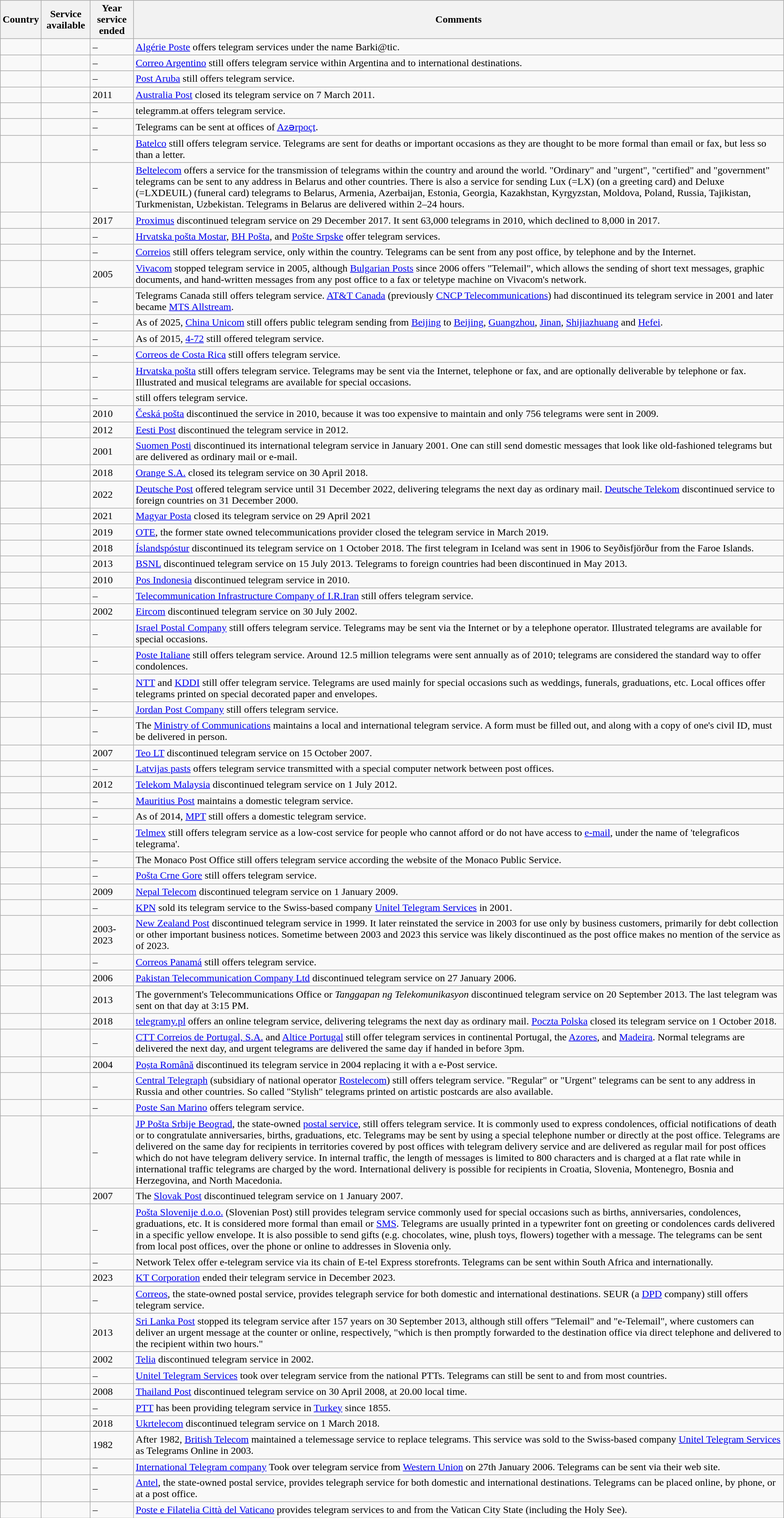<table class="sortable wikitable">
<tr>
<th>Country</th>
<th>Service available</th>
<th>Year service ended</th>
<th>Comments</th>
</tr>
<tr>
<td></td>
<td></td>
<td>–</td>
<td><a href='#'>Algérie Poste</a> offers telegram services under the name Barki@tic.</td>
</tr>
<tr>
<td></td>
<td></td>
<td>–</td>
<td><a href='#'>Correo Argentino</a> still offers telegram service within Argentina and to international destinations.</td>
</tr>
<tr>
<td></td>
<td></td>
<td>–</td>
<td><a href='#'>Post Aruba</a> still offers telegram service.</td>
</tr>
<tr>
<td></td>
<td></td>
<td>2011</td>
<td><a href='#'>Australia Post</a> closed its telegram service on 7 March 2011.</td>
</tr>
<tr>
<td></td>
<td></td>
<td>–</td>
<td>telegramm.at offers telegram service.</td>
</tr>
<tr>
<td></td>
<td></td>
<td>–</td>
<td>Telegrams can be sent at offices of <a href='#'>Azərpoçt</a>.</td>
</tr>
<tr>
<td></td>
<td></td>
<td>–</td>
<td><a href='#'>Batelco</a> still offers telegram service. Telegrams are sent for deaths or important occasions as they are thought to be more formal than email or fax, but less so than a letter.</td>
</tr>
<tr>
<td></td>
<td></td>
<td>–</td>
<td><a href='#'>Beltelecom</a> offers a service for the transmission of telegrams within the country and around the world. "Ordinary" and "urgent", "certified" and "government" telegrams can be sent to any address in Belarus and other countries. There is also a service for sending Lux (=LX) (on a greeting card) and Deluxe (=LXDEUIL) (funeral card) telegrams to Belarus, Armenia, Azerbaijan, Estonia, Georgia, Kazakhstan, Kyrgyzstan, Moldova, Poland, Russia, Tajikistan, Turkmenistan, Uzbekistan. Telegrams in Belarus are delivered within 2–24 hours.</td>
</tr>
<tr>
<td></td>
<td></td>
<td>2017</td>
<td><a href='#'>Proximus</a> discontinued telegram service on 29 December 2017. It sent 63,000 telegrams in 2010, which declined to 8,000 in 2017.</td>
</tr>
<tr>
<td></td>
<td></td>
<td>–</td>
<td><a href='#'>Hrvatska pošta Mostar</a>, <a href='#'>BH Pošta</a>, and <a href='#'>Pošte Srpske</a> offer telegram services.</td>
</tr>
<tr>
<td></td>
<td></td>
<td>–</td>
<td><a href='#'>Correios</a> still offers telegram service, only within the country. Telegrams can be sent from any post office, by telephone and by the Internet.</td>
</tr>
<tr>
<td></td>
<td></td>
<td>2005</td>
<td><a href='#'>Vivacom</a> stopped telegram service in 2005, although <a href='#'>Bulgarian Posts</a> since 2006 offers "Telemail", which allows the sending of short text messages, graphic documents, and hand-written messages from any post office to a fax or teletype machine on Vivacom's network.</td>
</tr>
<tr>
<td></td>
<td></td>
<td>–</td>
<td>Telegrams Canada still offers telegram service. <a href='#'>AT&T Canada</a> (previously <a href='#'>CNCP Telecommunications</a>) had discontinued its telegram service in 2001 and later became <a href='#'>MTS Allstream</a>.</td>
</tr>
<tr>
<td></td>
<td></td>
<td>–</td>
<td>As of 2025, <a href='#'>China Unicom</a> still offers public telegram sending from <a href='#'>Beijing</a> to <a href='#'>Beijing</a>, <a href='#'>Guangzhou</a>, <a href='#'>Jinan</a>, <a href='#'>Shijiazhuang</a> and <a href='#'>Hefei</a>.</td>
</tr>
<tr>
<td></td>
<td></td>
<td>–</td>
<td>As of 2015, <a href='#'>4-72</a> still offered telegram service.</td>
</tr>
<tr>
<td></td>
<td></td>
<td>–</td>
<td><a href='#'>Correos de Costa Rica</a> still offers telegram service.</td>
</tr>
<tr>
<td></td>
<td></td>
<td>–</td>
<td><a href='#'>Hrvatska pošta</a> still offers telegram service. Telegrams may be sent via the Internet, telephone or fax, and are optionally deliverable by telephone or fax. Illustrated and musical telegrams are available for special occasions.</td>
</tr>
<tr>
<td></td>
<td></td>
<td>–</td>
<td> still offers telegram service.</td>
</tr>
<tr>
<td></td>
<td></td>
<td>2010</td>
<td><a href='#'>Česká pošta</a> discontinued the service in 2010, because it was too expensive to maintain and only 756 telegrams were sent in 2009.</td>
</tr>
<tr>
<td></td>
<td></td>
<td>2012</td>
<td><a href='#'>Eesti Post</a> discontinued the telegram service in 2012.</td>
</tr>
<tr>
<td></td>
<td></td>
<td>2001</td>
<td><a href='#'>Suomen Posti</a> discontinued its international telegram service in January 2001. One can still send domestic messages that look like old-fashioned telegrams but are delivered as ordinary mail or e-mail.</td>
</tr>
<tr>
<td></td>
<td></td>
<td>2018</td>
<td><a href='#'>Orange S.A.</a> closed its telegram service on 30 April 2018.</td>
</tr>
<tr>
<td></td>
<td></td>
<td>2022</td>
<td><a href='#'>Deutsche Post</a> offered telegram service until 31 December 2022, delivering telegrams the next day as ordinary mail. <a href='#'>Deutsche Telekom</a> discontinued service to foreign countries on 31 December 2000.</td>
</tr>
<tr>
<td></td>
<td></td>
<td>2021</td>
<td><a href='#'>Magyar Posta</a> closed its telegram service on 29 April 2021</td>
</tr>
<tr>
<td></td>
<td></td>
<td>2019</td>
<td><a href='#'>OTE</a>, the former state owned telecommunications provider closed the telegram service in March 2019.</td>
</tr>
<tr>
<td></td>
<td></td>
<td>2018</td>
<td><a href='#'>Íslandspóstur</a> discontinued its telegram service on 1 October 2018. The first telegram in Iceland was sent in 1906 to Seyðisfjörður from the Faroe Islands.</td>
</tr>
<tr>
<td></td>
<td></td>
<td>2013</td>
<td><a href='#'>BSNL</a> discontinued telegram service on 15 July 2013. Telegrams to foreign countries had been discontinued in May 2013.</td>
</tr>
<tr>
<td></td>
<td></td>
<td>2010</td>
<td><a href='#'>Pos Indonesia</a> discontinued telegram service in 2010.</td>
</tr>
<tr>
<td></td>
<td></td>
<td>–</td>
<td><a href='#'>Telecommunication Infrastructure Company of I.R.Iran</a> still offers telegram service.</td>
</tr>
<tr>
<td></td>
<td></td>
<td>2002</td>
<td><a href='#'>Eircom</a> discontinued telegram service on 30 July 2002.</td>
</tr>
<tr>
<td></td>
<td></td>
<td>–</td>
<td><a href='#'>Israel Postal Company</a> still offers telegram service. Telegrams may be sent via the Internet or by a telephone operator. Illustrated telegrams are available for special occasions.</td>
</tr>
<tr>
<td></td>
<td></td>
<td>–</td>
<td><a href='#'>Poste Italiane</a> still offers telegram service. Around 12.5 million telegrams were sent annually as of 2010; telegrams are considered the standard way to offer condolences.</td>
</tr>
<tr>
<td></td>
<td></td>
<td>–</td>
<td><a href='#'>NTT</a> and <a href='#'>KDDI</a> still offer telegram service. Telegrams are used mainly for special occasions such as weddings, funerals, graduations, etc. Local offices offer telegrams printed on special decorated paper and envelopes.</td>
</tr>
<tr>
<td></td>
<td></td>
<td>–</td>
<td><a href='#'>Jordan Post Company</a> still offers telegram service.</td>
</tr>
<tr>
<td></td>
<td></td>
<td>–</td>
<td>The <a href='#'>Ministry of Communications</a> maintains a local and international telegram service. A form must be filled out, and along with a copy of one's civil ID, must be delivered in person.</td>
</tr>
<tr>
<td></td>
<td></td>
<td>2007</td>
<td><a href='#'>Teo LT</a> discontinued telegram service on 15 October 2007.</td>
</tr>
<tr>
<td></td>
<td></td>
<td>–</td>
<td><a href='#'>Latvijas pasts</a> offers telegram service transmitted with a special computer network between post offices.</td>
</tr>
<tr>
<td></td>
<td></td>
<td>2012</td>
<td><a href='#'>Telekom Malaysia</a> discontinued telegram service on 1 July 2012.</td>
</tr>
<tr>
<td></td>
<td></td>
<td>–</td>
<td><a href='#'>Mauritius Post</a> maintains a domestic telegram service.</td>
</tr>
<tr>
<td></td>
<td></td>
<td>–</td>
<td>As of 2014, <a href='#'>MPT</a> still offers a domestic telegram service.</td>
</tr>
<tr>
<td></td>
<td></td>
<td>–</td>
<td><a href='#'>Telmex</a> still offers telegram service as a low-cost service for people who cannot afford or do not have access to <a href='#'>e-mail</a>, under the name of 'telegraficos telegrama'.</td>
</tr>
<tr>
<td></td>
<td></td>
<td>–</td>
<td>The Monaco Post Office still offers telegram service according the website of the Monaco Public Service.</td>
</tr>
<tr>
<td></td>
<td></td>
<td>–</td>
<td><a href='#'>Pošta Crne Gore</a> still offers telegram service.</td>
</tr>
<tr>
<td></td>
<td></td>
<td>2009</td>
<td><a href='#'>Nepal Telecom</a> discontinued telegram service on 1 January 2009.</td>
</tr>
<tr>
<td></td>
<td></td>
<td>–</td>
<td><a href='#'>KPN</a> sold its telegram service to the Swiss-based company <a href='#'>Unitel Telegram Services</a> in 2001.</td>
</tr>
<tr>
<td></td>
<td></td>
<td>2003-2023</td>
<td><a href='#'>New Zealand Post</a> discontinued telegram service in 1999. It later reinstated the service in 2003 for use only by business customers, primarily for debt collection or other important business notices. Sometime between 2003 and 2023 this service was likely discontinued as the post office makes no mention of the service as of 2023.</td>
</tr>
<tr>
<td></td>
<td></td>
<td>–</td>
<td><a href='#'>Correos Panamá</a> still offers telegram service.</td>
</tr>
<tr>
<td></td>
<td></td>
<td>2006</td>
<td><a href='#'>Pakistan Telecommunication Company Ltd</a> discontinued telegram service on 27 January 2006.</td>
</tr>
<tr>
<td></td>
<td></td>
<td>2013</td>
<td>The government's Telecommunications Office or <em>Tanggapan ng Telekomunikasyon</em> discontinued telegram service on 20 September 2013. The last telegram was sent on that day at 3:15 PM.</td>
</tr>
<tr>
<td></td>
<td></td>
<td>2018</td>
<td><a href='#'>telegramy.pl</a> offers an online telegram service, delivering telegrams the next day as ordinary mail. <a href='#'>Poczta Polska</a> closed its telegram service on 1 October 2018.</td>
</tr>
<tr>
<td></td>
<td></td>
<td>–</td>
<td><a href='#'>CTT Correios de Portugal, S.A.</a> and <a href='#'>Altice Portugal</a> still offer telegram services in continental Portugal, the <a href='#'>Azores</a>, and <a href='#'>Madeira</a>. Normal telegrams are delivered the next day, and urgent telegrams are delivered the same day if handed in before 3pm.</td>
</tr>
<tr>
<td></td>
<td></td>
<td>2004</td>
<td><a href='#'>Poșta Română</a> discontinued its telegram service in 2004 replacing it with a e-Post service.</td>
</tr>
<tr>
<td></td>
<td></td>
<td>–</td>
<td><a href='#'>Central Telegraph</a> (subsidiary of national operator <a href='#'>Rostelecom</a>) still offers telegram service. "Regular" or "Urgent" telegrams can be sent to any address in Russia and other countries. So called "Stylish" telegrams printed on artistic postcards are also available.</td>
</tr>
<tr>
<td></td>
<td></td>
<td>–</td>
<td><a href='#'>Poste San Marino</a> offers telegram service.</td>
</tr>
<tr>
<td></td>
<td></td>
<td>–</td>
<td><a href='#'>JP Pošta Srbije Beograd</a>, the state-owned <a href='#'>postal service</a>, still offers telegram service. It is commonly used to express condolences, official notifications of death or to congratulate anniversaries, births, graduations, etc. Telegrams may be sent by using a special telephone number or directly at the post office. Telegrams are delivered on the same day for recipients in territories covered by post offices with telegram delivery service and are delivered as regular mail for post offices which do not have telegram delivery service. In internal traffic, the length of messages is limited to 800 characters and is charged at a flat rate while in international traffic telegrams are charged by the word. International delivery is possible for recipients in Croatia, Slovenia, Montenegro, Bosnia and Herzegovina, and North Macedonia.</td>
</tr>
<tr>
<td></td>
<td></td>
<td>2007</td>
<td>The <a href='#'>Slovak Post</a> discontinued telegram service on 1 January 2007.</td>
</tr>
<tr>
<td></td>
<td></td>
<td>–</td>
<td><a href='#'>Pošta Slovenije d.o.o.</a> (Slovenian Post) still provides telegram service commonly used for special occasions such as births, anniversaries, condolences, graduations, etc. It is considered more formal than email or <a href='#'>SMS</a>. Telegrams are usually printed in a typewriter font on greeting or condolences cards delivered in a specific yellow envelope. It is also possible to send gifts (e.g. chocolates, wine, plush toys, flowers) together with a message. The telegrams can be sent from local post offices, over the phone or online to addresses in Slovenia only.</td>
</tr>
<tr>
<td></td>
<td></td>
<td>–</td>
<td>Network Telex offer e-telegram service via its chain of E-tel Express storefronts. Telegrams can be sent within South Africa and internationally.</td>
</tr>
<tr>
<td></td>
<td></td>
<td>2023</td>
<td><a href='#'>KT Corporation</a> ended their telegram service in December 2023.</td>
</tr>
<tr>
<td></td>
<td></td>
<td>–</td>
<td><a href='#'>Correos</a>, the state-owned postal service, provides telegraph service for both domestic and international destinations. SEUR (a <a href='#'>DPD</a> company) still offers telegram service.</td>
</tr>
<tr>
<td></td>
<td></td>
<td>2013</td>
<td><a href='#'>Sri Lanka Post</a> stopped its telegram service after 157 years on 30 September 2013, although still offers "Telemail" and "e-Telemail", where customers can deliver an urgent message at the counter or online, respectively, "which is then promptly forwarded to the destination office via direct telephone and delivered to the recipient within two hours."</td>
</tr>
<tr>
<td></td>
<td></td>
<td>2002</td>
<td><a href='#'>Telia</a> discontinued telegram service in 2002.</td>
</tr>
<tr>
<td></td>
<td></td>
<td>–</td>
<td><a href='#'>Unitel Telegram Services</a> took over telegram service from the national PTTs. Telegrams can still be sent to and from most countries.</td>
</tr>
<tr>
<td></td>
<td></td>
<td>2008</td>
<td><a href='#'>Thailand Post</a> discontinued telegram service on 30 April 2008, at 20.00 local time.</td>
</tr>
<tr>
<td></td>
<td></td>
<td>–</td>
<td><a href='#'>PTT</a> has been providing telegram service in <a href='#'>Turkey</a> since 1855.</td>
</tr>
<tr>
<td></td>
<td></td>
<td>2018</td>
<td><a href='#'>Ukrtelecom</a> discontinued telegram service on 1 March 2018.</td>
</tr>
<tr>
<td></td>
<td></td>
<td>1982</td>
<td>After 1982, <a href='#'>British Telecom</a> maintained a telemessage service to replace telegrams. This service was sold to the Swiss-based company <a href='#'>Unitel Telegram Services</a> as Telegrams Online in 2003.</td>
</tr>
<tr>
<td></td>
<td></td>
<td>–</td>
<td><a href='#'>International Telegram company</a> Took over telegram service from <a href='#'>Western Union</a> on 27th January 2006. Telegrams can be sent via their web site.</td>
</tr>
<tr>
<td></td>
<td></td>
<td>–</td>
<td><a href='#'>Antel</a>, the state-owned postal service, provides telegraph service for both domestic and international destinations. Telegrams can be placed online, by phone, or at a post office.</td>
</tr>
<tr>
<td></td>
<td></td>
<td>–</td>
<td><a href='#'>Poste e Filatelia Città del Vaticano</a> provides telegram services to and from the Vatican City State (including the Holy See).</td>
</tr>
</table>
